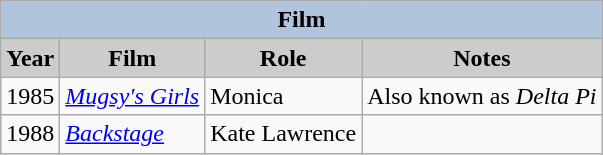<table class="wikitable sortable">
<tr style="text-align:center;">
<th colspan=4 style="background:#B0C4DE;">Film</th>
</tr>
<tr style="text-align:center;">
<th style="background:#ccc;">Year</th>
<th style="background:#ccc;">Film</th>
<th style="background:#ccc;">Role</th>
<th style="background:#ccc;">Notes</th>
</tr>
<tr>
<td>1985</td>
<td><em><a href='#'>Mugsy's Girls</a></em></td>
<td>Monica</td>
<td>Also known as <em>Delta Pi</em></td>
</tr>
<tr>
<td>1988</td>
<td><em><a href='#'>Backstage</a></em></td>
<td>Kate Lawrence</td>
</tr>
</table>
